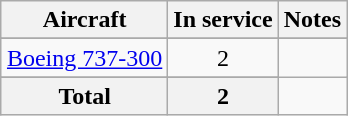<table class="wikitable" style="margin:0.5em auto">
<tr>
<th>Aircraft</th>
<th>In service</th>
<th>Notes</th>
</tr>
<tr>
</tr>
<tr>
<td><a href='#'>Boeing 737-300</a></td>
<td align="center">2</td>
<td></td>
</tr>
<tr>
</tr>
<tr>
<th>Total</th>
<th>2</th>
</tr>
</table>
